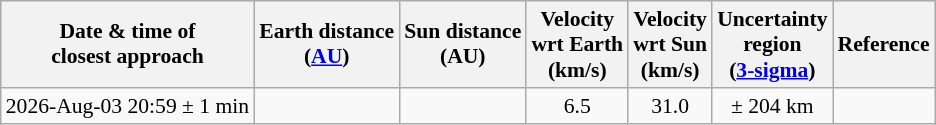<table class="wikitable" style="text-align: center; font-size: 0.9em;">
<tr>
<th>Date & time of<br>closest approach</th>
<th>Earth distance<br>(<a href='#'>AU</a>)</th>
<th>Sun distance<br>(AU)</th>
<th>Velocity<br>wrt Earth<br>(km/s)</th>
<th>Velocity<br>wrt Sun<br>(km/s)</th>
<th>Uncertainty<br>region<br>(<a href='#'>3-sigma</a>)</th>
<th>Reference</th>
</tr>
<tr>
<td>2026-Aug-03 20:59 ± 1 min</td>
<td></td>
<td></td>
<td>6.5</td>
<td>31.0</td>
<td>± 204 km</td>
<td><small></small></td>
</tr>
</table>
